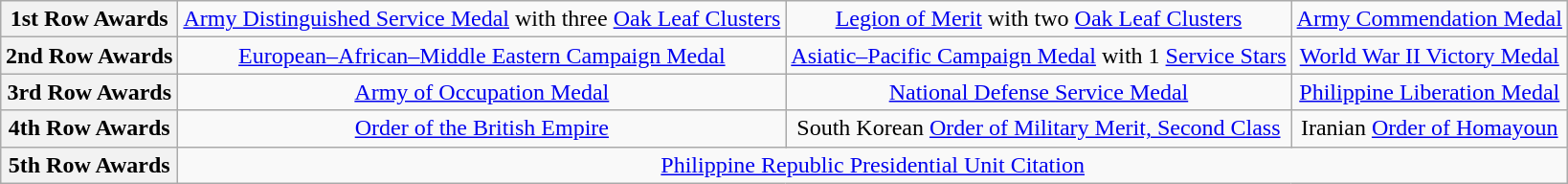<table class="wikitable" style="margin:1em auto; text-align:center;">
<tr>
<th>1st Row Awards</th>
<td><a href='#'>Army Distinguished Service Medal</a> with three <a href='#'>Oak Leaf Clusters</a></td>
<td><a href='#'>Legion of Merit</a> with two <a href='#'>Oak Leaf Clusters</a></td>
<td><a href='#'>Army Commendation Medal</a></td>
</tr>
<tr>
<th>2nd Row Awards</th>
<td><a href='#'>European–African–Middle Eastern Campaign Medal</a></td>
<td><a href='#'>Asiatic–Pacific Campaign Medal</a> with 1 <a href='#'>Service Stars</a></td>
<td><a href='#'>World War II Victory Medal</a></td>
</tr>
<tr>
<th>3rd Row Awards</th>
<td><a href='#'>Army of Occupation Medal</a></td>
<td><a href='#'>National Defense Service Medal</a></td>
<td><a href='#'>Philippine Liberation Medal</a></td>
</tr>
<tr>
<th>4th Row Awards</th>
<td><a href='#'>Order of the British Empire</a></td>
<td>South Korean <a href='#'>Order of Military Merit, Second Class</a></td>
<td>Iranian <a href='#'>Order of Homayoun</a></td>
</tr>
<tr>
<th>5th Row Awards</th>
<td colspan="3"><a href='#'>Philippine Republic Presidential Unit Citation</a></td>
</tr>
</table>
